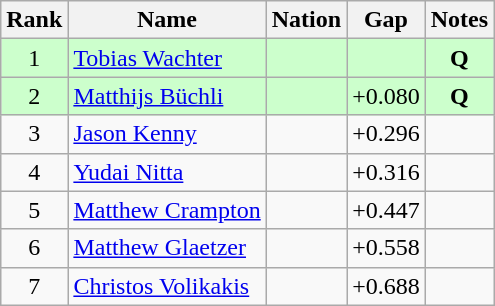<table class="wikitable sortable" style="text-align:center">
<tr>
<th>Rank</th>
<th>Name</th>
<th>Nation</th>
<th>Gap</th>
<th>Notes</th>
</tr>
<tr bgcolor=ccffcc>
<td>1</td>
<td align=left><a href='#'>Tobias Wachter</a></td>
<td align=left></td>
<td></td>
<td><strong>Q</strong></td>
</tr>
<tr bgcolor=ccffcc>
<td>2</td>
<td align=left><a href='#'>Matthijs Büchli</a></td>
<td align=left></td>
<td>+0.080</td>
<td><strong>Q</strong></td>
</tr>
<tr>
<td>3</td>
<td align=left><a href='#'>Jason Kenny</a></td>
<td align=left></td>
<td>+0.296</td>
<td></td>
</tr>
<tr>
<td>4</td>
<td align=left><a href='#'>Yudai Nitta</a></td>
<td align=left></td>
<td>+0.316</td>
<td></td>
</tr>
<tr>
<td>5</td>
<td align=left><a href='#'>Matthew Crampton</a></td>
<td align=left></td>
<td>+0.447</td>
<td></td>
</tr>
<tr>
<td>6</td>
<td align=left><a href='#'>Matthew Glaetzer</a></td>
<td align=left></td>
<td>+0.558</td>
<td></td>
</tr>
<tr>
<td>7</td>
<td align=left><a href='#'>Christos Volikakis</a></td>
<td align=left></td>
<td>+0.688</td>
<td></td>
</tr>
</table>
